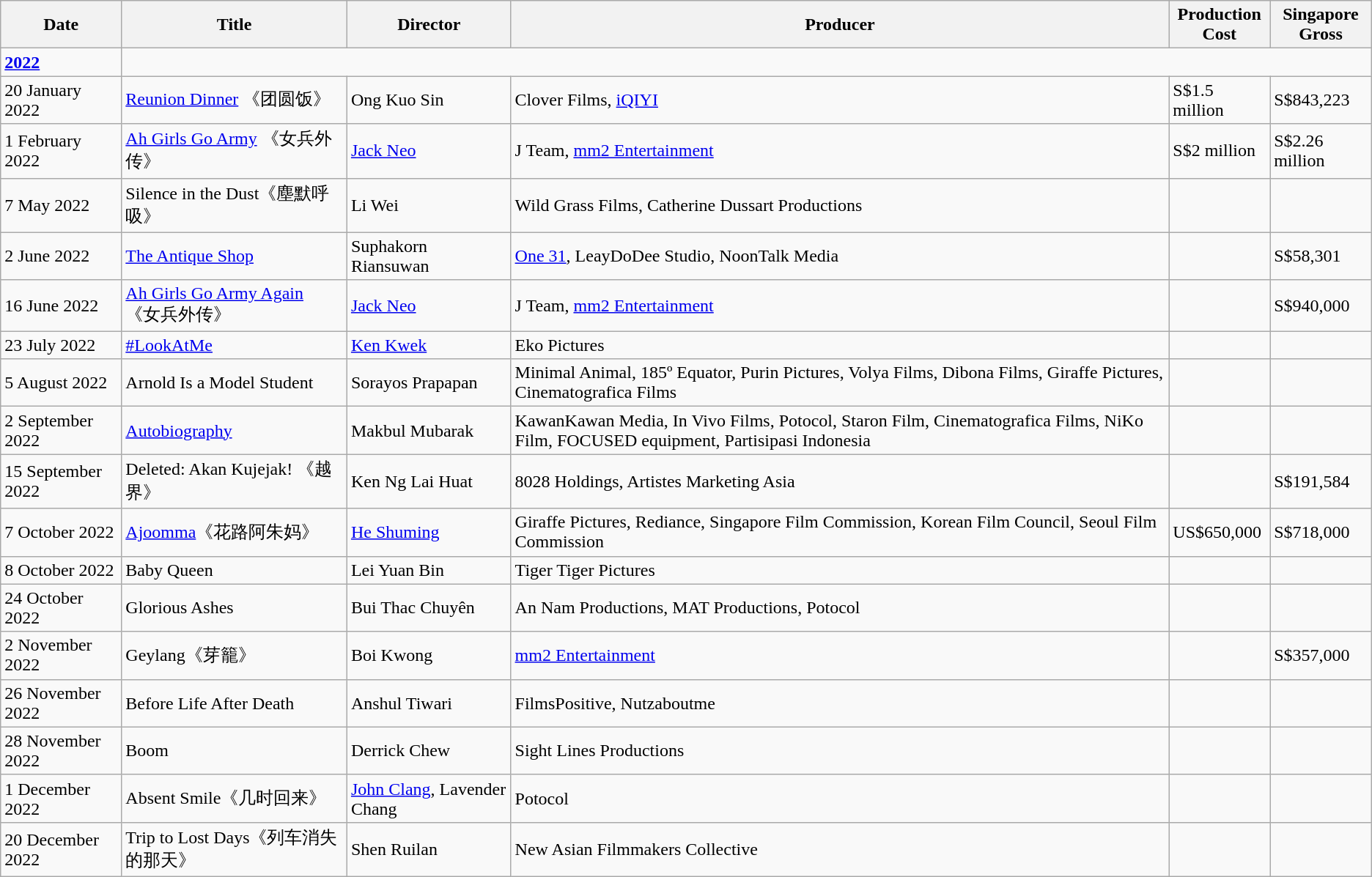<table class="wikitable sortable">
<tr>
<th>Date</th>
<th>Title</th>
<th>Director</th>
<th>Producer</th>
<th>Production<br> Cost</th>
<th>Singapore<br> Gross</th>
</tr>
<tr>
<td><strong><a href='#'>2022</a></strong></td>
</tr>
<tr>
<td>20 January 2022</td>
<td><a href='#'>Reunion Dinner</a> 《团圆饭》</td>
<td>Ong Kuo Sin</td>
<td>Clover Films, <a href='#'>iQIYI</a></td>
<td>S$1.5 million</td>
<td>S$843,223</td>
</tr>
<tr>
<td>1 February 2022</td>
<td><a href='#'>Ah Girls Go Army</a> 《女兵外传》</td>
<td><a href='#'>Jack Neo</a></td>
<td>J Team, <a href='#'>mm2 Entertainment</a></td>
<td>S$2 million</td>
<td>S$2.26 million</td>
</tr>
<tr>
<td>7 May 2022</td>
<td>Silence in the Dust《塵默呼吸》</td>
<td>Li Wei</td>
<td>Wild Grass Films, Catherine Dussart Productions</td>
<td></td>
</tr>
<tr>
<td>2 June 2022</td>
<td><a href='#'>The Antique Shop</a></td>
<td>Suphakorn Riansuwan</td>
<td><a href='#'>One 31</a>, LeayDoDee Studio, NoonTalk Media</td>
<td></td>
<td>S$58,301</td>
</tr>
<tr>
<td>16 June 2022</td>
<td><a href='#'>Ah Girls Go Army Again</a> 《女兵外传》</td>
<td><a href='#'>Jack Neo</a></td>
<td>J Team, <a href='#'>mm2 Entertainment</a></td>
<td></td>
<td>S$940,000</td>
</tr>
<tr>
<td>23 July 2022</td>
<td><a href='#'>#LookAtMe</a></td>
<td><a href='#'>Ken Kwek</a></td>
<td>Eko Pictures</td>
<td></td>
<td></td>
</tr>
<tr>
<td>5 August 2022</td>
<td>Arnold Is a Model Student</td>
<td>Sorayos Prapapan</td>
<td>Minimal Animal, 185º Equator, Purin Pictures, Volya Films, Dibona Films, Giraffe Pictures, Cinematografica Films</td>
<td></td>
<td></td>
</tr>
<tr>
<td>2 September 2022</td>
<td><a href='#'>Autobiography</a></td>
<td>Makbul Mubarak</td>
<td>KawanKawan Media, In Vivo Films, Potocol, Staron Film, Cinematografica Films, NiKo Film, FOCUSED equipment, Partisipasi Indonesia</td>
<td></td>
<td></td>
</tr>
<tr>
<td>15 September 2022</td>
<td>Deleted: Akan Kujejak! 《越界》</td>
<td>Ken Ng Lai Huat</td>
<td>8028 Holdings, Artistes Marketing Asia</td>
<td></td>
<td>S$191,584</td>
</tr>
<tr>
<td>7 October 2022</td>
<td><a href='#'>Ajoomma</a>《花路阿朱妈》</td>
<td><a href='#'>He Shuming</a></td>
<td>Giraffe Pictures, Rediance, Singapore Film Commission, Korean Film Council, Seoul Film Commission</td>
<td>US$650,000</td>
<td>S$718,000</td>
</tr>
<tr>
<td>8 October 2022</td>
<td>Baby Queen</td>
<td>Lei Yuan Bin</td>
<td>Tiger Tiger Pictures</td>
<td></td>
<td></td>
</tr>
<tr>
<td>24 October 2022</td>
<td>Glorious Ashes</td>
<td>Bui Thac Chuyên</td>
<td>An Nam Productions, MAT Productions, Potocol</td>
<td></td>
<td></td>
</tr>
<tr>
<td>2 November 2022</td>
<td>Geylang《芽籠》</td>
<td>Boi Kwong</td>
<td><a href='#'>mm2 Entertainment</a></td>
<td></td>
<td>S$357,000</td>
</tr>
<tr>
<td>26 November 2022</td>
<td>Before Life After Death</td>
<td>Anshul Tiwari</td>
<td>FilmsPositive, Nutzaboutme</td>
<td></td>
<td></td>
</tr>
<tr>
<td>28 November 2022</td>
<td>Boom</td>
<td>Derrick Chew</td>
<td>Sight Lines Productions</td>
<td></td>
<td></td>
</tr>
<tr>
<td>1 December 2022</td>
<td>Absent Smile《几时回来》</td>
<td><a href='#'>John Clang</a>, Lavender Chang</td>
<td>Potocol</td>
<td></td>
<td></td>
</tr>
<tr>
<td>20 December 2022</td>
<td>Trip to Lost Days《列车消失的那天》</td>
<td>Shen Ruilan</td>
<td>New Asian Filmmakers Collective</td>
<td></td>
<td></td>
</tr>
</table>
